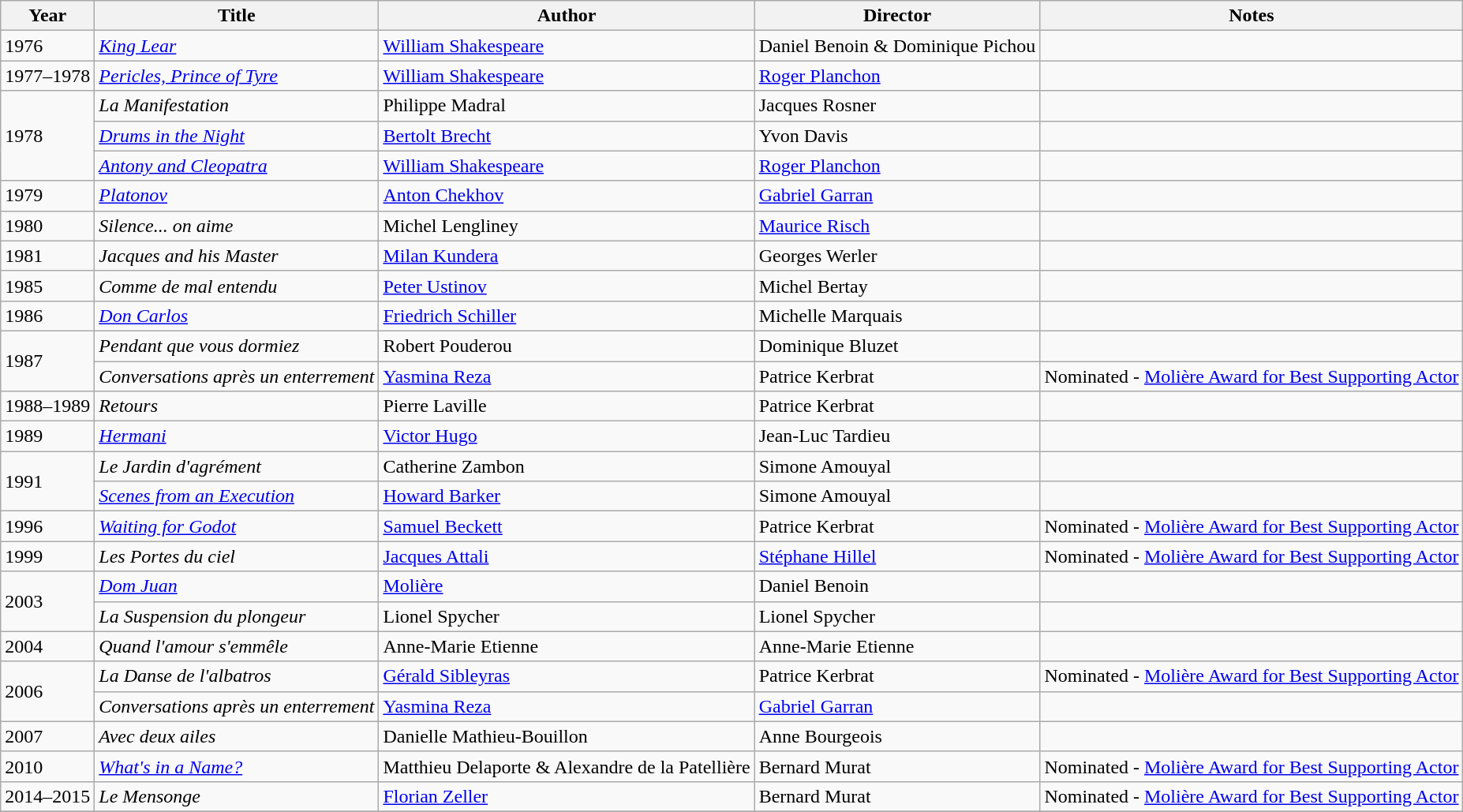<table class="wikitable">
<tr>
<th>Year</th>
<th>Title</th>
<th>Author</th>
<th>Director</th>
<th>Notes</th>
</tr>
<tr>
<td>1976</td>
<td><em><a href='#'>King Lear</a></em></td>
<td><a href='#'>William Shakespeare</a></td>
<td>Daniel Benoin & Dominique Pichou</td>
<td></td>
</tr>
<tr>
<td>1977–1978</td>
<td><em><a href='#'>Pericles, Prince of Tyre</a></em></td>
<td><a href='#'>William Shakespeare</a></td>
<td><a href='#'>Roger Planchon</a></td>
<td></td>
</tr>
<tr>
<td rowspan=3>1978</td>
<td><em>La Manifestation</em></td>
<td>Philippe Madral</td>
<td>Jacques Rosner</td>
<td></td>
</tr>
<tr>
<td><em><a href='#'>Drums in the Night</a></em></td>
<td><a href='#'>Bertolt Brecht</a></td>
<td>Yvon Davis</td>
<td></td>
</tr>
<tr>
<td><em><a href='#'>Antony and Cleopatra</a></em></td>
<td><a href='#'>William Shakespeare</a></td>
<td><a href='#'>Roger Planchon</a></td>
<td></td>
</tr>
<tr>
<td>1979</td>
<td><em><a href='#'>Platonov</a></em></td>
<td><a href='#'>Anton Chekhov</a></td>
<td><a href='#'>Gabriel Garran</a></td>
<td></td>
</tr>
<tr>
<td>1980</td>
<td><em>Silence... on aime</em></td>
<td>Michel Lengliney</td>
<td><a href='#'>Maurice Risch</a></td>
<td></td>
</tr>
<tr>
<td>1981</td>
<td><em>Jacques and his Master</em></td>
<td><a href='#'>Milan Kundera</a></td>
<td>Georges Werler</td>
<td></td>
</tr>
<tr>
<td>1985</td>
<td><em>Comme de mal entendu</em></td>
<td><a href='#'>Peter Ustinov</a></td>
<td>Michel Bertay</td>
<td></td>
</tr>
<tr>
<td>1986</td>
<td><em><a href='#'>Don Carlos</a></em></td>
<td><a href='#'>Friedrich Schiller</a></td>
<td>Michelle Marquais</td>
<td></td>
</tr>
<tr>
<td rowspan=2>1987</td>
<td><em>Pendant que vous dormiez</em></td>
<td>Robert Pouderou</td>
<td>Dominique Bluzet</td>
<td></td>
</tr>
<tr>
<td><em>Conversations après un enterrement</em></td>
<td><a href='#'>Yasmina Reza</a></td>
<td>Patrice Kerbrat</td>
<td>Nominated - <a href='#'>Molière Award for Best Supporting Actor</a></td>
</tr>
<tr>
<td>1988–1989</td>
<td><em>Retours</em></td>
<td>Pierre Laville</td>
<td>Patrice Kerbrat</td>
<td></td>
</tr>
<tr>
<td>1989</td>
<td><em><a href='#'>Hermani</a></em></td>
<td><a href='#'>Victor Hugo</a></td>
<td>Jean-Luc Tardieu</td>
<td></td>
</tr>
<tr>
<td rowspan=2>1991</td>
<td><em>Le Jardin d'agrément</em></td>
<td>Catherine Zambon</td>
<td>Simone Amouyal</td>
<td></td>
</tr>
<tr>
<td><em><a href='#'>Scenes from an Execution</a></em></td>
<td><a href='#'>Howard Barker</a></td>
<td>Simone Amouyal</td>
<td></td>
</tr>
<tr>
<td>1996</td>
<td><em><a href='#'>Waiting for Godot</a></em></td>
<td><a href='#'>Samuel Beckett</a></td>
<td>Patrice Kerbrat</td>
<td>Nominated - <a href='#'>Molière Award for Best Supporting Actor</a></td>
</tr>
<tr>
<td>1999</td>
<td><em>Les Portes du ciel</em></td>
<td><a href='#'>Jacques Attali</a></td>
<td><a href='#'>Stéphane Hillel</a></td>
<td>Nominated - <a href='#'>Molière Award for Best Supporting Actor</a></td>
</tr>
<tr>
<td rowspan=2>2003</td>
<td><em><a href='#'>Dom Juan</a></em></td>
<td><a href='#'>Molière</a></td>
<td>Daniel Benoin</td>
<td></td>
</tr>
<tr>
<td><em>La Suspension du plongeur</em></td>
<td>Lionel Spycher</td>
<td>Lionel Spycher</td>
<td></td>
</tr>
<tr>
<td>2004</td>
<td><em>Quand l'amour s'emmêle</em></td>
<td>Anne-Marie Etienne</td>
<td>Anne-Marie Etienne</td>
<td></td>
</tr>
<tr>
<td rowspan=2>2006</td>
<td><em>La Danse de l'albatros</em></td>
<td><a href='#'>Gérald Sibleyras</a></td>
<td>Patrice Kerbrat</td>
<td>Nominated - <a href='#'>Molière Award for Best Supporting Actor</a></td>
</tr>
<tr>
<td><em>Conversations après un enterrement</em></td>
<td><a href='#'>Yasmina Reza</a></td>
<td><a href='#'>Gabriel Garran</a></td>
<td></td>
</tr>
<tr>
<td>2007</td>
<td><em>Avec deux ailes</em></td>
<td>Danielle Mathieu-Bouillon</td>
<td>Anne Bourgeois</td>
<td></td>
</tr>
<tr>
<td>2010</td>
<td><em><a href='#'>What's in a Name?</a></em></td>
<td>Matthieu Delaporte & Alexandre de la Patellière</td>
<td>Bernard Murat</td>
<td>Nominated - <a href='#'>Molière Award for Best Supporting Actor</a></td>
</tr>
<tr>
<td>2014–2015</td>
<td><em>Le Mensonge</em></td>
<td><a href='#'>Florian Zeller</a></td>
<td>Bernard Murat</td>
<td>Nominated - <a href='#'>Molière Award for Best Supporting Actor</a></td>
</tr>
<tr>
</tr>
</table>
